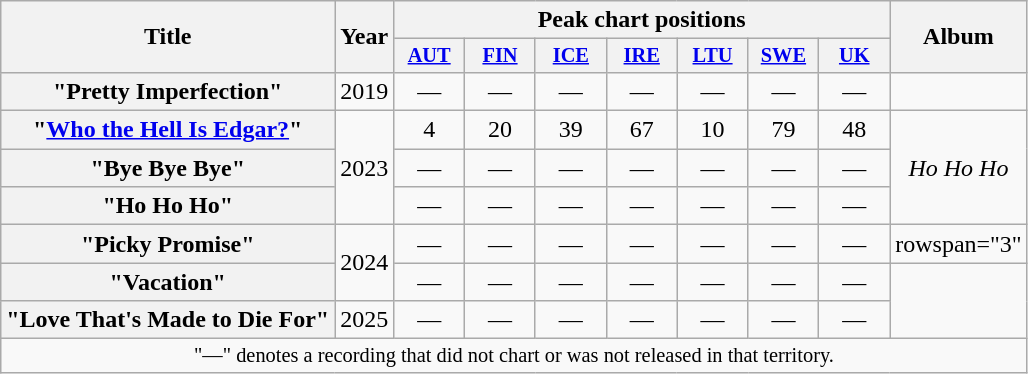<table class="wikitable plainrowheaders" style="text-align:center">
<tr>
<th scope="col" rowspan="2">Title</th>
<th scope="col" rowspan="2">Year</th>
<th scope="col" colspan="7">Peak chart positions</th>
<th scope="col" rowspan="2">Album</th>
</tr>
<tr>
<th scope="col" style="width:3em;font-size:85%;"><a href='#'>AUT</a><br></th>
<th scope="col" style="width:3em;font-size:85%;"><a href='#'>FIN</a><br></th>
<th scope="col" style="width:3em;font-size:85%;"><a href='#'>ICE</a><br></th>
<th scope="col" style="width:3em;font-size:85%;"><a href='#'>IRE</a><br></th>
<th scope="col" style="width:3em;font-size:85%;"><a href='#'>LTU</a><br></th>
<th scope="col" style="width:3em;font-size:85%;"><a href='#'>SWE</a><br></th>
<th scope="col" style="width:3em;font-size:85%;"><a href='#'>UK</a><br></th>
</tr>
<tr>
<th scope="row">"Pretty Imperfection"</th>
<td>2019</td>
<td>—</td>
<td>—</td>
<td>—</td>
<td>—</td>
<td>—</td>
<td>—</td>
<td>—</td>
<td></td>
</tr>
<tr>
<th scope="row">"<a href='#'>Who the Hell Is Edgar?</a>"<br></th>
<td rowspan="3">2023</td>
<td>4</td>
<td>20</td>
<td>39</td>
<td>67</td>
<td>10</td>
<td>79</td>
<td>48</td>
<td rowspan="3"><em>Ho Ho Ho</em></td>
</tr>
<tr>
<th scope="row">"Bye Bye Bye"<br></th>
<td>—</td>
<td>—</td>
<td>—</td>
<td>—</td>
<td>—</td>
<td>—</td>
<td>—</td>
</tr>
<tr>
<th scope="row">"Ho Ho Ho"<br></th>
<td>—</td>
<td>—</td>
<td>—</td>
<td>—</td>
<td>—</td>
<td>—</td>
<td>—</td>
</tr>
<tr>
<th scope="row">"Picky Promise"</th>
<td rowspan="2">2024</td>
<td>—</td>
<td>—</td>
<td>—</td>
<td>—</td>
<td>—</td>
<td>—</td>
<td>—</td>
<td>rowspan="3" </td>
</tr>
<tr>
<th scope="row">"Vacation"</th>
<td>—</td>
<td>—</td>
<td>—</td>
<td>—</td>
<td>—</td>
<td>—</td>
<td>—</td>
</tr>
<tr>
<th scope="row">"Love That's Made to Die For"</th>
<td>2025</td>
<td>—</td>
<td>—</td>
<td>—</td>
<td>—</td>
<td>—</td>
<td>—</td>
<td>—</td>
</tr>
<tr>
<td colspan="15" style="font-size:85%">"—" denotes a recording that did not chart or was not released in that territory.</td>
</tr>
</table>
